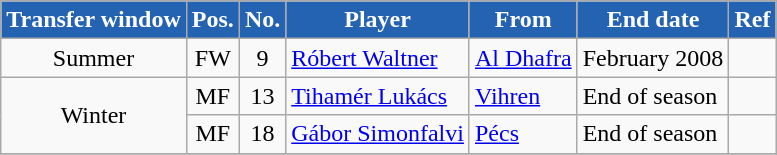<table class="wikitable plainrowheaders sortable">
<tr>
<th style="background-color:#2462B2; color:#FFFFFF">Transfer window</th>
<th style="background-color:#2462B2; color:#FFFFFF">Pos.</th>
<th style="background-color:#2462B2; color:#FFFFFF">No.</th>
<th style="background-color:#2462B2; color:#FFFFFF">Player</th>
<th style="background-color:#2462B2; color:#FFFFFF">From</th>
<th style="background-color:#2462B2; color:#FFFFFF">End date</th>
<th style="background-color:#2462B2; color:#FFFFFF">Ref</th>
</tr>
<tr>
<td style="text-align:center;">Summer</td>
<td style="text-align:center;">FW</td>
<td style="text-align:center;">9</td>
<td style="text-align:left;"> <a href='#'>Róbert Waltner</a></td>
<td style="text-align:left;"> <a href='#'>Al Dhafra</a></td>
<td style="text-align:left;">February 2008</td>
<td></td>
</tr>
<tr>
<td rowspan="2" style="text-align:center;">Winter</td>
<td style="text-align:center;">MF</td>
<td style="text-align:center;">13</td>
<td style="text-align:left;"> <a href='#'>Tihamér Lukács</a></td>
<td style="text-align:left;"> <a href='#'>Vihren</a></td>
<td style="text-align:left;">End of season</td>
<td></td>
</tr>
<tr>
<td style="text-align:center;">MF</td>
<td style="text-align:center;">18</td>
<td style="text-align:left;"> <a href='#'>Gábor Simonfalvi</a></td>
<td style="text-align:left;"><a href='#'>Pécs</a></td>
<td style="text-align:left;">End of season</td>
<td></td>
</tr>
<tr>
</tr>
</table>
